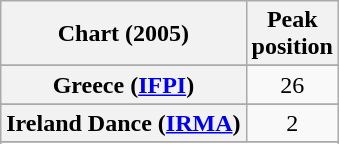<table class="wikitable sortable plainrowheaders" style="text-align:center">
<tr>
<th>Chart (2005)</th>
<th>Peak<br>position</th>
</tr>
<tr>
</tr>
<tr>
</tr>
<tr>
</tr>
<tr>
</tr>
<tr>
</tr>
<tr>
</tr>
<tr>
</tr>
<tr>
<th scope="row">Greece (<a href='#'>IFPI</a>)</th>
<td>26</td>
</tr>
<tr>
</tr>
<tr>
</tr>
<tr>
<th scope="row">Ireland Dance (<a href='#'>IRMA</a>)</th>
<td>2</td>
</tr>
<tr>
</tr>
<tr>
</tr>
<tr>
</tr>
<tr>
</tr>
<tr>
</tr>
<tr>
</tr>
</table>
